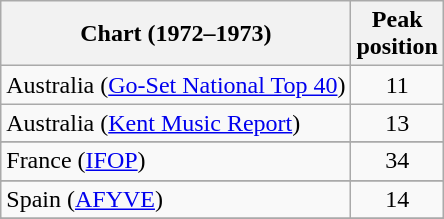<table class="wikitable sortable">
<tr>
<th>Chart (1972–1973)</th>
<th>Peak<br>position</th>
</tr>
<tr>
<td>Australia (<a href='#'>Go-Set National Top 40</a>)</td>
<td align="center">11</td>
</tr>
<tr>
<td>Australia (<a href='#'>Kent Music Report</a>)</td>
<td align="center">13</td>
</tr>
<tr>
</tr>
<tr>
<td>France (<a href='#'>IFOP</a>)</td>
<td align="center">34</td>
</tr>
<tr>
</tr>
<tr>
</tr>
<tr>
<td>Spain (<a href='#'>AFYVE</a>)</td>
<td align="center">14</td>
</tr>
<tr>
</tr>
<tr>
</tr>
</table>
